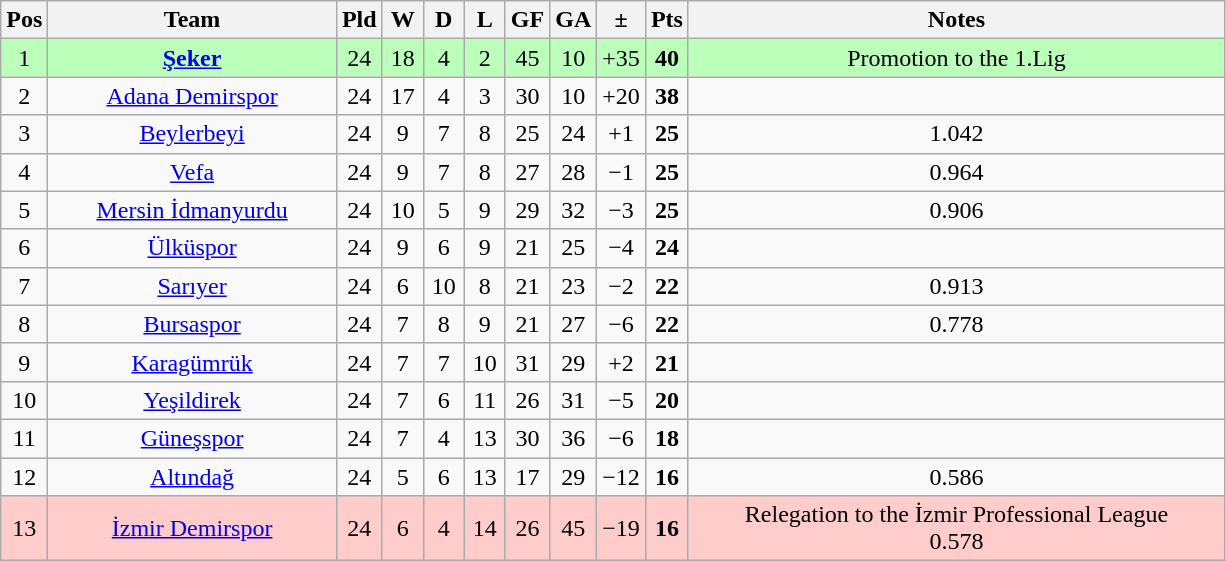<table class="wikitable sortable" style="text-align: center;">
<tr>
<th width=20>Pos</th>
<th width=185>Team</th>
<th width=20>Pld</th>
<th width=20>W</th>
<th width=20>D</th>
<th width=20>L</th>
<th width=20>GF</th>
<th width=20>GA</th>
<th width=20>±</th>
<th width=20>Pts</th>
<th width=350>Notes</th>
</tr>
<tr style="background:#bfb;">
<td>1</td>
<td><strong><a href='#'>Şeker</a></strong></td>
<td>24</td>
<td>18</td>
<td>4</td>
<td>2</td>
<td>45</td>
<td>10</td>
<td>+35</td>
<td><strong>40</strong></td>
<td>Promotion to the 1.Lig</td>
</tr>
<tr>
<td>2</td>
<td><a href='#'>Adana Demirspor</a></td>
<td>24</td>
<td>17</td>
<td>4</td>
<td>3</td>
<td>30</td>
<td>10</td>
<td>+20</td>
<td><strong>38</strong></td>
<td></td>
</tr>
<tr>
<td>3</td>
<td><a href='#'>Beylerbeyi</a></td>
<td>24</td>
<td>9</td>
<td>7</td>
<td>8</td>
<td>25</td>
<td>24</td>
<td>+1</td>
<td><strong>25</strong></td>
<td>1.042</td>
</tr>
<tr>
<td>4</td>
<td><a href='#'>Vefa</a></td>
<td>24</td>
<td>9</td>
<td>7</td>
<td>8</td>
<td>27</td>
<td>28</td>
<td>−1</td>
<td><strong>25</strong></td>
<td>0.964</td>
</tr>
<tr>
<td>5</td>
<td><a href='#'>Mersin İdmanyurdu</a></td>
<td>24</td>
<td>10</td>
<td>5</td>
<td>9</td>
<td>29</td>
<td>32</td>
<td>−3</td>
<td><strong>25</strong></td>
<td>0.906</td>
</tr>
<tr>
<td>6</td>
<td><a href='#'>Ülküspor</a></td>
<td>24</td>
<td>9</td>
<td>6</td>
<td>9</td>
<td>21</td>
<td>25</td>
<td>−4</td>
<td><strong>24</strong></td>
<td></td>
</tr>
<tr>
<td>7</td>
<td><a href='#'>Sarıyer</a></td>
<td>24</td>
<td>6</td>
<td>10</td>
<td>8</td>
<td>21</td>
<td>23</td>
<td>−2</td>
<td><strong>22</strong></td>
<td>0.913</td>
</tr>
<tr>
<td>8</td>
<td><a href='#'>Bursaspor</a></td>
<td>24</td>
<td>7</td>
<td>8</td>
<td>9</td>
<td>21</td>
<td>27</td>
<td>−6</td>
<td><strong>22</strong></td>
<td>0.778</td>
</tr>
<tr>
<td>9</td>
<td><a href='#'>Karagümrük</a></td>
<td>24</td>
<td>7</td>
<td>7</td>
<td>10</td>
<td>31</td>
<td>29</td>
<td>+2</td>
<td><strong>21</strong></td>
<td></td>
</tr>
<tr>
<td>10</td>
<td><a href='#'>Yeşildirek</a></td>
<td>24</td>
<td>7</td>
<td>6</td>
<td>11</td>
<td>26</td>
<td>31</td>
<td>−5</td>
<td><strong>20</strong></td>
<td></td>
</tr>
<tr>
<td>11</td>
<td><a href='#'>Güneşspor</a></td>
<td>24</td>
<td>7</td>
<td>4</td>
<td>13</td>
<td>30</td>
<td>36</td>
<td>−6</td>
<td><strong>18</strong></td>
<td></td>
</tr>
<tr>
<td>12</td>
<td><a href='#'>Altındağ</a></td>
<td>24</td>
<td>5</td>
<td>6</td>
<td>13</td>
<td>17</td>
<td>29</td>
<td>−12</td>
<td><strong>16</strong></td>
<td>0.586</td>
</tr>
<tr style="background:#fcc;">
<td>13</td>
<td><a href='#'>İzmir Demirspor</a></td>
<td>24</td>
<td>6</td>
<td>4</td>
<td>14</td>
<td>26</td>
<td>45</td>
<td>−19</td>
<td><strong>16</strong></td>
<td>Relegation to the İzmir Professional League<br>0.578</td>
</tr>
</table>
